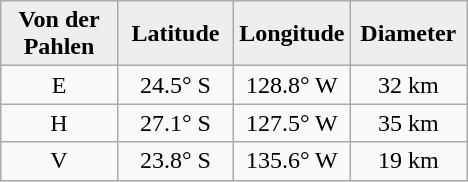<table class="wikitable">
<tr>
<th width="25%" style="background:#eeeeee;">Von der<br>Pahlen</th>
<th width="25%" style="background:#eeeeee;">Latitude</th>
<th width="25%" style="background:#eeeeee;">Longitude</th>
<th width="25%" style="background:#eeeeee;">Diameter</th>
</tr>
<tr>
<td align="center">E</td>
<td align="center">24.5° S</td>
<td align="center">128.8° W</td>
<td align="center">32 km</td>
</tr>
<tr>
<td align="center">H</td>
<td align="center">27.1° S</td>
<td align="center">127.5° W</td>
<td align="center">35 km</td>
</tr>
<tr>
<td align="center">V</td>
<td align="center">23.8° S</td>
<td align="center">135.6° W</td>
<td align="center">19 km</td>
</tr>
</table>
